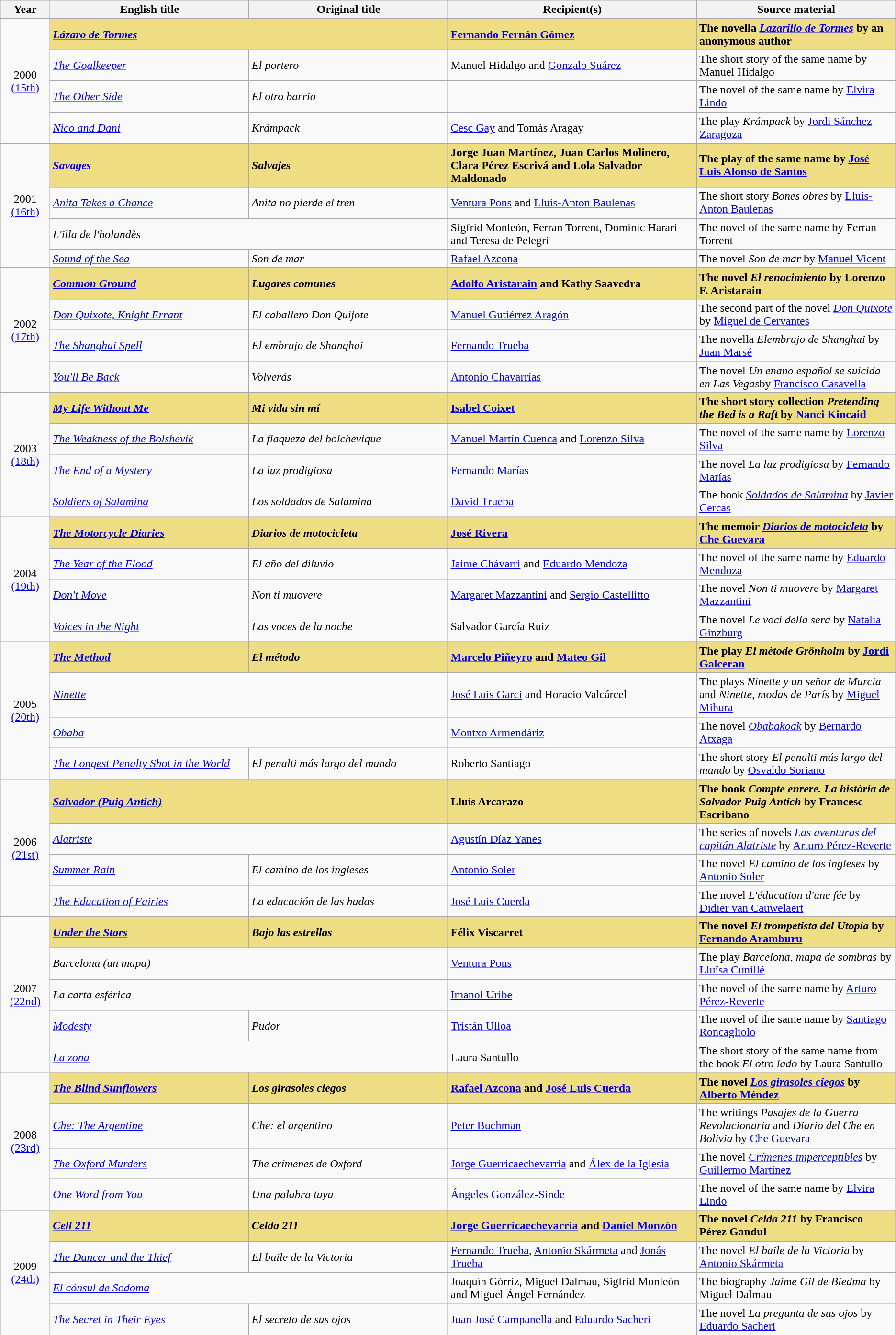<table class="wikitable sortable" style="text-align:left;"style="width:95%">
<tr>
<th scope="col" style="width:5%;">Year</th>
<th scope="col" style="width:20%;">English title</th>
<th scope="col" style="width:20%;">Original title</th>
<th scope="col" style="width:25%;">Recipient(s)</th>
<th scope="col" style="width:20%;">Source material</th>
</tr>
<tr>
<td rowspan="4" style="text-align:center;">2000<br><a href='#'>(15th)</a></td>
<td colspan="2" style="background:#eedd82;"><strong><em><a href='#'>Lázaro de Tormes</a></em></strong></td>
<td style="background:#eedd82;"><strong><a href='#'>Fernando Fernán Gómez</a></strong></td>
<td style="background:#eedd82;"><strong>The novella <em><a href='#'>Lazarillo de Tormes</a></em> by an anonymous author</strong></td>
</tr>
<tr>
<td><em><a href='#'>The Goalkeeper</a></em></td>
<td><em>El portero</em></td>
<td>Manuel Hidalgo and <a href='#'>Gonzalo Suárez</a></td>
<td>The short story of the same name by Manuel Hidalgo</td>
</tr>
<tr>
<td><em><a href='#'>The Other Side</a></em></td>
<td><em>El otro barrio</em></td>
<td></td>
<td>The novel of the same name by <a href='#'>Elvira Lindo</a></td>
</tr>
<tr>
<td><em><a href='#'>Nico and Dani</a></em></td>
<td><em>Krámpack</em></td>
<td><a href='#'>Cesc Gay</a> and Tomàs Aragay</td>
<td>The play <em>Krámpack</em> by <a href='#'>Jordi Sánchez Zaragoza</a></td>
</tr>
<tr>
<td rowspan="4" style="text-align:center;">2001<br><a href='#'>(16th)</a></td>
<td style="background:#eedd82;"><strong><em><a href='#'>Savages</a></em></strong></td>
<td style="background:#eedd82;"><strong><em>Salvajes</em></strong></td>
<td style="background:#eedd82;"><strong>Jorge Juan Martínez, Juan Carlos Molinero, Clara Pérez Escrivá and Lola Salvador Maldonado</strong></td>
<td style="background:#eedd82;"><strong>The play of the same name by <a href='#'>José Luis Alonso de Santos</a></strong></td>
</tr>
<tr>
<td><em><a href='#'>Anita Takes a Chance</a></em></td>
<td><em>Anita no pierde el tren</em></td>
<td><a href='#'>Ventura Pons</a> and <a href='#'>Lluís-Anton Baulenas</a></td>
<td>The short story <em>Bones obres</em> by <a href='#'>Lluís-Anton Baulenas</a></td>
</tr>
<tr>
<td colspan="2"><em>L'illa de l'holandès</em></td>
<td>Sigfrid Monleón, Ferran Torrent, Dominic Harari and Teresa de Pelegrí</td>
<td>The novel of the same name by Ferran Torrent</td>
</tr>
<tr>
<td><em><a href='#'>Sound of the Sea</a></em></td>
<td><em>Son de mar</em></td>
<td><a href='#'>Rafael Azcona</a></td>
<td>The novel <em>Son de mar</em> by <a href='#'>Manuel Vicent</a></td>
</tr>
<tr>
<td rowspan="4" style="text-align:center;">2002<br><a href='#'>(17th)</a></td>
<td style="background:#eedd82;"><strong><em><a href='#'>Common Ground</a></em></strong></td>
<td style="background:#eedd82;"><strong><em>Lugares comunes</em></strong></td>
<td style="background:#eedd82;"><strong><a href='#'>Adolfo Aristarain</a> and Kathy Saavedra</strong></td>
<td style="background:#eedd82;"><strong>The novel <em>El renacimiento</em> by Lorenzo F. Aristarain</strong></td>
</tr>
<tr>
<td><em><a href='#'>Don Quixote, Knight Errant</a></em></td>
<td><em>El caballero Don Quijote</em></td>
<td><a href='#'>Manuel Gutiérrez Aragón</a></td>
<td>The second part of the novel <em><a href='#'>Don Quixote</a></em> by <a href='#'>Miguel de Cervantes</a></td>
</tr>
<tr>
<td><em><a href='#'>The Shanghai Spell</a></em></td>
<td><em>El embrujo de Shanghai</em></td>
<td><a href='#'>Fernando Trueba</a></td>
<td>The novella <em>Elembrujo de Shanghai</em> by <a href='#'>Juan Marsé</a></td>
</tr>
<tr>
<td><em><a href='#'>You'll Be Back</a></em></td>
<td><em>Volverás</em></td>
<td><a href='#'>Antonio Chavarrías</a></td>
<td>The novel <em>Un enano español se suicida en Las Vegas</em>by <a href='#'>Francisco Casavella</a></td>
</tr>
<tr>
<td rowspan="4" style="text-align:center;">2003<br><a href='#'>(18th)</a></td>
<td style="background:#eedd82;"><strong><em><a href='#'>My Life Without Me</a></em></strong></td>
<td style="background:#eedd82;"><strong><em>Mi vida sin mí</em></strong></td>
<td style="background:#eedd82;"><strong><a href='#'>Isabel Coixet</a></strong></td>
<td style="background:#eedd82;"><strong>The short story collection <em>Pretending the Bed is a Raft</em> by <a href='#'>Nanci Kincaid</a></strong></td>
</tr>
<tr>
<td><em><a href='#'>The Weakness of the Bolshevik</a></em></td>
<td><em>La flaqueza del bolchevique</em></td>
<td><a href='#'>Manuel Martín Cuenca</a> and <a href='#'>Lorenzo Silva</a></td>
<td>The novel of the same name by <a href='#'>Lorenzo Silva</a></td>
</tr>
<tr>
<td><em><a href='#'>The End of a Mystery</a></em></td>
<td><em>La luz prodigiosa</em></td>
<td><a href='#'>Fernando Marías</a></td>
<td>The novel <em>La luz prodigiosa</em> by <a href='#'>Fernando Marías</a></td>
</tr>
<tr>
<td><em><a href='#'>Soldiers of Salamina</a></em></td>
<td><em>Los soldados de Salamina</em></td>
<td><a href='#'>David Trueba</a></td>
<td>The book <em><a href='#'>Soldados de Salamina</a></em> by <a href='#'>Javier Cercas</a></td>
</tr>
<tr>
<td rowspan="4" style="text-align:center;">2004<br><a href='#'>(19th)</a></td>
<td style="background:#eedd82;"><strong><em><a href='#'>The Motorcycle Diaries</a></em></strong></td>
<td style="background:#eedd82;"><strong><em>Diarios de motocicleta</em></strong></td>
<td style="background:#eedd82;"><strong><a href='#'>José Rivera</a></strong></td>
<td style="background:#eedd82;"><strong>The memoir <em><a href='#'>Diarios de motocicleta</a></em> by <a href='#'>Che Guevara</a></strong></td>
</tr>
<tr>
<td><em><a href='#'>The Year of the Flood</a></em></td>
<td><em>El año del diluvio</em></td>
<td><a href='#'>Jaime Chávarri</a> and <a href='#'>Eduardo Mendoza</a></td>
<td>The novel of the same name by <a href='#'>Eduardo Mendoza</a></td>
</tr>
<tr>
<td><em><a href='#'>Don't Move</a></em></td>
<td><em>Non ti muovere</em></td>
<td><a href='#'>Margaret Mazzantini</a> and <a href='#'>Sergio Castellitto</a></td>
<td>The novel <em>Non ti muovere</em> by <a href='#'>Margaret Mazzantini</a></td>
</tr>
<tr>
<td><em><a href='#'>Voices in the Night</a></em></td>
<td><em>Las voces de la noche</em></td>
<td>Salvador García Ruiz</td>
<td>The novel <em>Le voci della sera</em> by <a href='#'>Natalia Ginzburg</a></td>
</tr>
<tr>
<td rowspan="4" style="text-align:center;">2005<br><a href='#'>(20th)</a></td>
<td style="background:#eedd82;"><strong><em><a href='#'>The Method</a></em></strong></td>
<td style="background:#eedd82;"><strong><em>El método</em></strong></td>
<td style="background:#eedd82;"><strong><a href='#'>Marcelo Piñeyro</a> and <a href='#'>Mateo Gil</a></strong></td>
<td style="background:#eedd82;"><strong>The play <em>El mètode Grönholm</em> by <a href='#'>Jordi Galceran</a></strong></td>
</tr>
<tr>
<td colspan="2"><em><a href='#'>Ninette</a></em></td>
<td><a href='#'>José Luis Garci</a> and Horacio Valcárcel</td>
<td>The plays <em>Ninette y un señor de Murcia</em> and <em>Ninette, modas de París</em> by <a href='#'>Miguel Mihura</a></td>
</tr>
<tr>
<td colspan="2"><em><a href='#'>Obaba</a></em></td>
<td><a href='#'>Montxo Armendáriz</a></td>
<td>The novel <em><a href='#'>Obabakoak</a></em> by <a href='#'>Bernardo Atxaga</a></td>
</tr>
<tr>
<td><em><a href='#'>The Longest Penalty Shot in the World</a></em></td>
<td><em>El penalti más largo del mundo</em></td>
<td>Roberto Santiago</td>
<td>The short story <em>El penalti más largo del mundo</em> by <a href='#'>Osvaldo Soriano</a></td>
</tr>
<tr>
<td rowspan="4" style="text-align:center;">2006<br><a href='#'>(21st)</a></td>
<td colspan="2" style="background:#eedd82;"><strong><em><a href='#'>Salvador (Puig Antich)</a></em></strong></td>
<td style="background:#eedd82;"><strong>Lluís Arcarazo</strong></td>
<td style="background:#eedd82;"><strong>The book <em>Compte enrere. La història de Salvador Puig Antich</em> by Francesc Escribano</strong></td>
</tr>
<tr>
<td colspan="2"><em><a href='#'>Alatriste</a></em></td>
<td><a href='#'>Agustín Díaz Yanes</a></td>
<td>The series of novels <em><a href='#'>Las aventuras del capitán Alatriste</a></em> by <a href='#'>Arturo Pérez-Reverte</a></td>
</tr>
<tr>
<td><em><a href='#'>Summer Rain</a></em></td>
<td><em>El camino de los ingleses</em></td>
<td><a href='#'>Antonio Soler</a></td>
<td>The novel <em>El camino de los ingleses</em> by <a href='#'>Antonio Soler</a></td>
</tr>
<tr>
<td><em><a href='#'>The Education of Fairies</a></em></td>
<td><em>La educación de las hadas</em></td>
<td><a href='#'>José Luis Cuerda</a></td>
<td>The novel <em>L'éducation d'une fée</em> by <a href='#'>Didier van Cauwelaert</a></td>
</tr>
<tr>
<td rowspan="5" style="text-align:center;">2007<br><a href='#'>(22nd)</a></td>
<td style="background:#eedd82;"><strong><em><a href='#'>Under the Stars</a></em></strong></td>
<td style="background:#eedd82;"><strong><em>Bajo las estrellas</em></strong></td>
<td style="background:#eedd82;"><strong>Félix Viscarret</strong></td>
<td style="background:#eedd82;"><strong>The novel <em>El trompetista del Utopía</em> by <a href='#'>Fernando Aramburu</a></strong></td>
</tr>
<tr>
<td colspan="2"><em>Barcelona (un mapa)</em></td>
<td><a href='#'>Ventura Pons</a></td>
<td>The play <em>Barcelona, mapa de sombras</em> by <a href='#'>Lluïsa Cunillé</a></td>
</tr>
<tr>
<td colspan="2"><em>La carta esférica</em></td>
<td><a href='#'>Imanol Uribe</a></td>
<td>The novel of the same name by <a href='#'>Arturo Pérez-Reverte</a></td>
</tr>
<tr>
<td><em><a href='#'>Modesty</a></em></td>
<td><em>Pudor</em></td>
<td><a href='#'>Tristán Ulloa</a></td>
<td>The novel of the same name by <a href='#'>Santiago Roncagliolo</a></td>
</tr>
<tr>
<td colspan="2"><em><a href='#'>La zona</a></em></td>
<td>Laura Santullo</td>
<td>The short story of the same name from the book <em>El otro lado</em> by Laura Santullo</td>
</tr>
<tr>
<td rowspan="4" style="text-align:center;">2008<br><a href='#'>(23rd)</a></td>
<td style="background:#eedd82;"><strong><em><a href='#'>The Blind Sunflowers</a></em></strong></td>
<td style="background:#eedd82;"><strong><em>Los girasoles ciegos</em></strong></td>
<td style="background:#eedd82;"><strong><a href='#'>Rafael Azcona</a> and <a href='#'>José Luis Cuerda</a></strong></td>
<td style="background:#eedd82;"><strong>The novel <em><a href='#'>Los girasoles ciegos</a></em> by <a href='#'>Alberto Méndez</a></strong></td>
</tr>
<tr>
<td><em><a href='#'>Che: The Argentine</a></em></td>
<td><em>Che: el argentino</em></td>
<td><a href='#'>Peter Buchman</a></td>
<td>The writings <em>Pasajes de la Guerra Revolucionaria</em> and <em>Diario del Che en Bolivia</em> by <a href='#'>Che Guevara</a></td>
</tr>
<tr>
<td><em><a href='#'>The Oxford Murders</a></em></td>
<td><em>The crímenes de Oxford</em></td>
<td><a href='#'>Jorge Guerricaechevarria</a> and <a href='#'>Álex de la Iglesia</a></td>
<td>The novel <em><a href='#'>Crímenes imperceptibles</a></em> by <a href='#'>Guillermo Martínez</a></td>
</tr>
<tr>
<td><em><a href='#'>One Word from You</a></em></td>
<td><em>Una palabra tuya</em></td>
<td><a href='#'>Ángeles González-Sinde</a></td>
<td>The novel of the same name by <a href='#'>Elvira Lindo</a></td>
</tr>
<tr>
<td rowspan="4" style="text-align:center;">2009<br><a href='#'>(24th)</a></td>
<td style="background:#eedd82;"><strong><em><a href='#'>Cell 211</a></em></strong></td>
<td style="background:#eedd82;"><strong><em>Celda 211</em></strong></td>
<td style="background:#eedd82;"><strong><a href='#'>Jorge Guerricaechevarría</a> and <a href='#'>Daniel Monzón</a></strong></td>
<td style="background:#eedd82;"><strong>The novel <em>Celda 211</em> by Francisco Pérez Gandul</strong></td>
</tr>
<tr>
<td><em><a href='#'>The Dancer and the Thief</a></em></td>
<td><em>El baile de la Victoria</em></td>
<td><a href='#'>Fernando Trueba</a>, <a href='#'>Antonio Skármeta</a> and <a href='#'>Jonás Trueba</a></td>
<td>The novel <em>El baile de la Victoria</em> by <a href='#'>Antonio Skármeta</a></td>
</tr>
<tr>
<td colspan="2"><em><a href='#'>El cónsul de Sodoma</a></em></td>
<td>Joaquín Górriz, Miguel Dalmau, Sigfrid Monleón and Miguel Ángel Fernández</td>
<td>The biography <em>Jaime Gil de Biedma</em> by Miguel Dalmau</td>
</tr>
<tr>
<td><em><a href='#'>The Secret in Their Eyes</a></em></td>
<td><em>El secreto de sus ojos</em></td>
<td><a href='#'>Juan José Campanella</a> and <a href='#'>Eduardo Sacheri</a></td>
<td>The novel <em>La pregunta de sus ojos</em> by <a href='#'>Eduardo Sacheri</a></td>
</tr>
<tr>
</tr>
</table>
